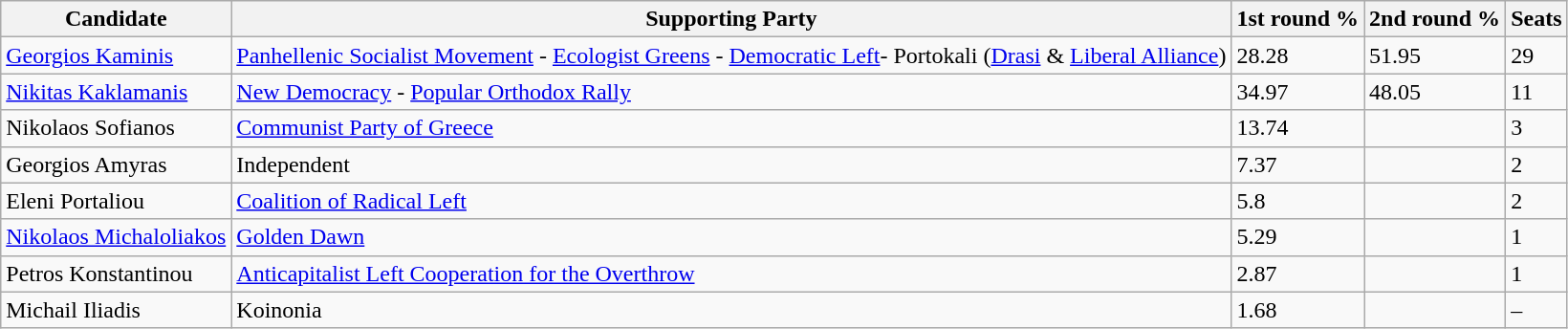<table class="wikitable sortable">
<tr>
<th>Candidate</th>
<th>Supporting Party</th>
<th>1st round %</th>
<th>2nd round %</th>
<th>Seats</th>
</tr>
<tr>
<td><a href='#'>Georgios Kaminis</a></td>
<td> <a href='#'>Panhellenic Socialist Movement</a> - <a href='#'>Ecologist Greens</a> - <a href='#'>Democratic Left</a>- Portokali (<a href='#'>Drasi</a> & <a href='#'>Liberal Alliance</a>)</td>
<td>28.28</td>
<td>51.95</td>
<td>29</td>
</tr>
<tr>
<td><a href='#'>Nikitas Kaklamanis</a></td>
<td> <a href='#'>New Democracy</a> - <a href='#'>Popular Orthodox Rally</a></td>
<td>34.97</td>
<td>48.05</td>
<td>11</td>
</tr>
<tr>
<td>Nikolaos Sofianos</td>
<td> <a href='#'>Communist Party of Greece</a></td>
<td>13.74</td>
<td></td>
<td>3</td>
</tr>
<tr>
<td>Georgios Amyras</td>
<td> Independent</td>
<td>7.37</td>
<td></td>
<td>2</td>
</tr>
<tr>
<td>Eleni Portaliou</td>
<td> <a href='#'>Coalition of Radical Left</a></td>
<td>5.8</td>
<td></td>
<td>2</td>
</tr>
<tr>
<td><a href='#'>Nikolaos Michaloliakos</a></td>
<td> <a href='#'>Golden Dawn</a></td>
<td>5.29</td>
<td></td>
<td>1</td>
</tr>
<tr>
<td>Petros Konstantinou</td>
<td> <a href='#'>Anticapitalist Left Cooperation for the Overthrow</a></td>
<td>2.87</td>
<td></td>
<td>1</td>
</tr>
<tr>
<td>Michail Iliadis</td>
<td> Koinonia</td>
<td>1.68</td>
<td></td>
<td>–</td>
</tr>
</table>
